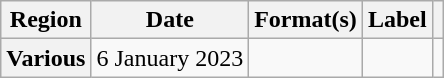<table class="wikitable plainrowheaders">
<tr>
<th scope="col">Region</th>
<th scope="col">Date</th>
<th scope="col">Format(s)</th>
<th scope="col">Label</th>
<th scope="col"></th>
</tr>
<tr>
<th scope="row">Various</th>
<td>6 January 2023</td>
<td></td>
<td></td>
<td style="text-align:center;"></td>
</tr>
</table>
